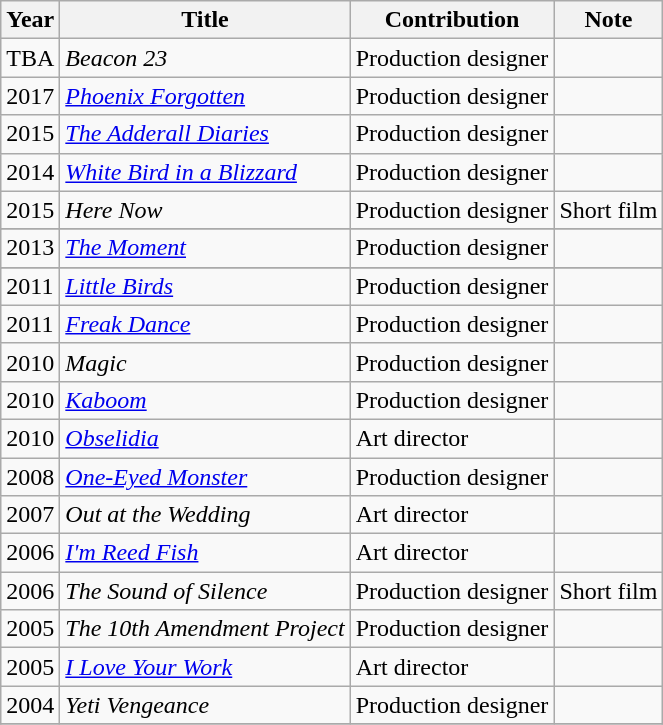<table class="wikitable sortable">
<tr>
<th>Year</th>
<th>Title</th>
<th>Contribution</th>
<th>Note</th>
</tr>
<tr>
<td>TBA</td>
<td><em>Beacon 23</em></td>
<td>Production designer</td>
<td></td>
</tr>
<tr>
<td>2017</td>
<td><em><a href='#'>Phoenix Forgotten</a></em></td>
<td>Production designer</td>
<td></td>
</tr>
<tr>
<td>2015</td>
<td><em><a href='#'>The Adderall Diaries</a></em></td>
<td>Production designer</td>
<td></td>
</tr>
<tr>
<td>2014</td>
<td><em><a href='#'>White Bird in a Blizzard</a></em></td>
<td>Production designer</td>
<td></td>
</tr>
<tr>
<td>2015</td>
<td><em>Here Now</em></td>
<td>Production designer</td>
<td>Short film</td>
</tr>
<tr>
</tr>
<tr>
<td>2013</td>
<td><em><a href='#'>The Moment</a></em></td>
<td>Production designer</td>
<td></td>
</tr>
<tr>
</tr>
<tr>
<td>2011</td>
<td><em><a href='#'>Little Birds</a></em></td>
<td>Production designer</td>
<td></td>
</tr>
<tr>
<td>2011</td>
<td><em><a href='#'>Freak Dance</a></em></td>
<td>Production designer</td>
<td></td>
</tr>
<tr>
<td>2010</td>
<td><em>Magic</em></td>
<td>Production designer</td>
<td></td>
</tr>
<tr>
<td>2010</td>
<td><em><a href='#'>Kaboom</a></em></td>
<td>Production designer</td>
<td></td>
</tr>
<tr>
<td>2010</td>
<td><em><a href='#'>Obselidia</a></em></td>
<td>Art director</td>
<td></td>
</tr>
<tr>
<td>2008</td>
<td><em><a href='#'>One-Eyed Monster</a></em></td>
<td>Production designer</td>
<td></td>
</tr>
<tr>
<td>2007</td>
<td><em>Out at the Wedding</em></td>
<td>Art director</td>
<td></td>
</tr>
<tr>
<td>2006</td>
<td><em><a href='#'>I'm Reed Fish</a></em></td>
<td>Art director</td>
<td></td>
</tr>
<tr>
<td>2006</td>
<td><em>The Sound of Silence</em></td>
<td>Production designer</td>
<td>Short film</td>
</tr>
<tr>
<td>2005</td>
<td><em>The 10th Amendment Project</em></td>
<td>Production designer</td>
<td></td>
</tr>
<tr>
<td>2005</td>
<td><em><a href='#'>I Love Your Work</a></em></td>
<td>Art director</td>
<td></td>
</tr>
<tr>
<td>2004</td>
<td><em>Yeti Vengeance</em></td>
<td>Production designer</td>
<td></td>
</tr>
<tr>
</tr>
</table>
